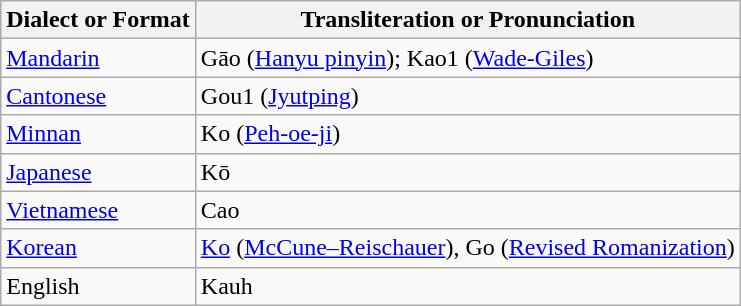<table class="wikitable">
<tr>
<th>Dialect or Format</th>
<th>Transliteration or Pronunciation</th>
</tr>
<tr>
<td><a href='#'>Mandarin</a></td>
<td>Gāo (<a href='#'>Hanyu pinyin</a>); Kao1 (<a href='#'>Wade-Giles</a>)</td>
</tr>
<tr>
<td><a href='#'>Cantonese</a></td>
<td>Gou1 (<a href='#'>Jyutping</a>)</td>
</tr>
<tr>
<td><a href='#'>Minnan</a></td>
<td>Ko (<a href='#'>Peh-oe-ji</a>)</td>
</tr>
<tr>
<td><a href='#'>Japanese</a></td>
<td>Kō</td>
</tr>
<tr>
<td><a href='#'>Vietnamese</a></td>
<td>Cao</td>
</tr>
<tr>
<td><a href='#'>Korean</a></td>
<td><a href='#'>Ko</a> (<a href='#'>McCune–Reischauer</a>), Go (<a href='#'>Revised Romanization</a>)</td>
</tr>
<tr>
<td>English</td>
<td>Kauh</td>
</tr>
</table>
